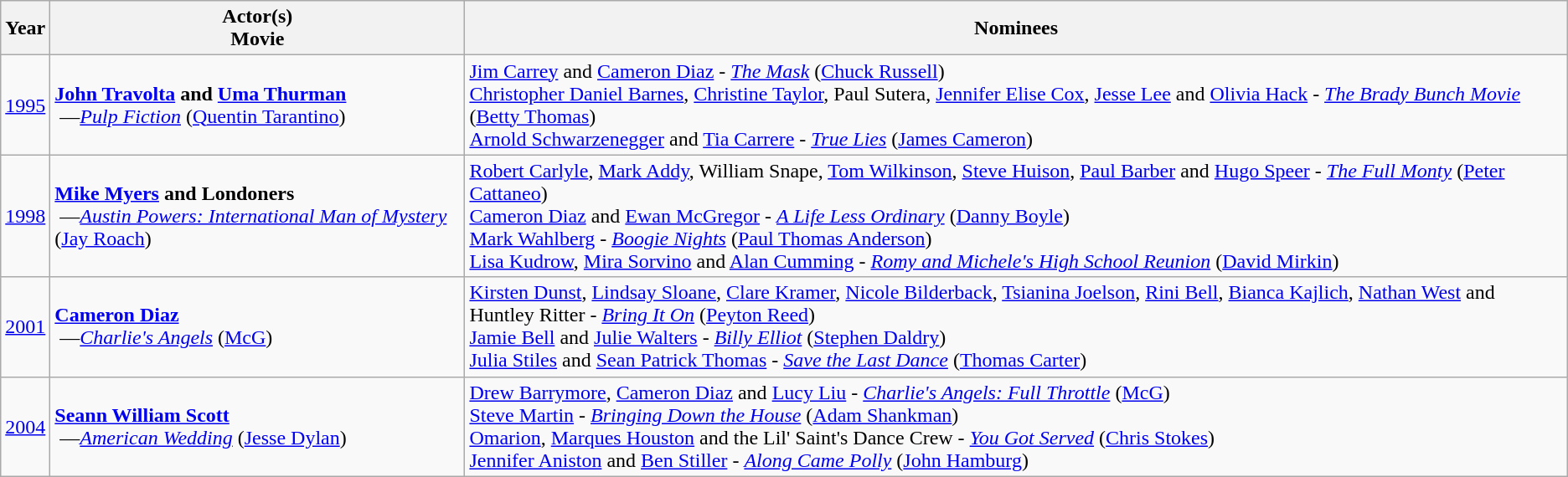<table class="wikitable">
<tr>
<th>Year</th>
<th>Actor(s) <br> Movie</th>
<th>Nominees</th>
</tr>
<tr>
<td><a href='#'>1995</a></td>
<td><strong><a href='#'>John Travolta</a> and <a href='#'>Uma Thurman</a></strong> <br> —<em><a href='#'>Pulp Fiction</a></em> (<a href='#'>Quentin Tarantino</a>)</td>
<td><a href='#'>Jim Carrey</a> and <a href='#'>Cameron Diaz</a> - <em><a href='#'>The Mask</a></em> (<a href='#'>Chuck Russell</a>) <br> <a href='#'>Christopher Daniel Barnes</a>, <a href='#'>Christine Taylor</a>, Paul Sutera, <a href='#'>Jennifer Elise Cox</a>, <a href='#'>Jesse Lee</a> and <a href='#'>Olivia Hack</a> - <em><a href='#'>The Brady Bunch Movie</a></em> (<a href='#'>Betty Thomas</a>) <br> <a href='#'>Arnold Schwarzenegger</a> and <a href='#'>Tia Carrere</a> - <em><a href='#'>True Lies</a></em> (<a href='#'>James Cameron</a>)</td>
</tr>
<tr>
<td><a href='#'>1998</a></td>
<td><strong><a href='#'>Mike Myers</a> and Londoners</strong> <br> —<em><a href='#'>Austin Powers: International Man of Mystery</a></em> (<a href='#'>Jay Roach</a>)</td>
<td><a href='#'>Robert Carlyle</a>, <a href='#'>Mark Addy</a>, William Snape, <a href='#'>Tom Wilkinson</a>, <a href='#'>Steve Huison</a>, <a href='#'>Paul Barber</a> and <a href='#'>Hugo Speer</a> - <em><a href='#'>The Full Monty</a></em> (<a href='#'>Peter Cattaneo</a>) <br> <a href='#'>Cameron Diaz</a> and <a href='#'>Ewan McGregor</a> - <em><a href='#'>A Life Less Ordinary</a></em> (<a href='#'>Danny Boyle</a>) <br> <a href='#'>Mark Wahlberg</a> - <em><a href='#'>Boogie Nights</a></em> (<a href='#'>Paul Thomas Anderson</a>) <br> <a href='#'>Lisa Kudrow</a>, <a href='#'>Mira Sorvino</a> and <a href='#'>Alan Cumming</a> - <em><a href='#'>Romy and Michele's High School Reunion</a></em> (<a href='#'>David Mirkin</a>)</td>
</tr>
<tr>
<td><a href='#'>2001</a></td>
<td><strong><a href='#'>Cameron Diaz</a></strong> <br> —<em><a href='#'>Charlie's Angels</a></em> (<a href='#'>McG</a>)</td>
<td><a href='#'>Kirsten Dunst</a>, <a href='#'>Lindsay Sloane</a>, <a href='#'>Clare Kramer</a>, <a href='#'>Nicole Bilderback</a>, <a href='#'>Tsianina Joelson</a>, <a href='#'>Rini Bell</a>, <a href='#'>Bianca Kajlich</a>, <a href='#'>Nathan West</a> and Huntley Ritter - <em><a href='#'>Bring It On</a></em> (<a href='#'>Peyton Reed</a>) <br> <a href='#'>Jamie Bell</a> and <a href='#'>Julie Walters</a> - <em><a href='#'>Billy Elliot</a></em> (<a href='#'>Stephen Daldry</a>) <br> <a href='#'>Julia Stiles</a> and <a href='#'>Sean Patrick Thomas</a> - <em><a href='#'>Save the Last Dance</a></em> (<a href='#'>Thomas Carter</a>)</td>
</tr>
<tr>
<td><a href='#'>2004</a></td>
<td><strong><a href='#'>Seann William Scott</a></strong> <br> —<em><a href='#'>American Wedding</a></em> (<a href='#'>Jesse Dylan</a>)</td>
<td><a href='#'>Drew Barrymore</a>, <a href='#'>Cameron Diaz</a> and <a href='#'>Lucy Liu</a> - <em><a href='#'>Charlie's Angels: Full Throttle</a></em> (<a href='#'>McG</a>) <br> <a href='#'>Steve Martin</a> - <em><a href='#'>Bringing Down the House</a></em> (<a href='#'>Adam Shankman</a>) <br> <a href='#'>Omarion</a>, <a href='#'>Marques Houston</a> and the Lil' Saint's Dance Crew - <em><a href='#'>You Got Served</a></em> (<a href='#'>Chris Stokes</a>)<br><a href='#'>Jennifer Aniston</a> and <a href='#'>Ben Stiller</a>  - <em><a href='#'>Along Came Polly</a></em> (<a href='#'>John Hamburg</a>)</td>
</tr>
</table>
